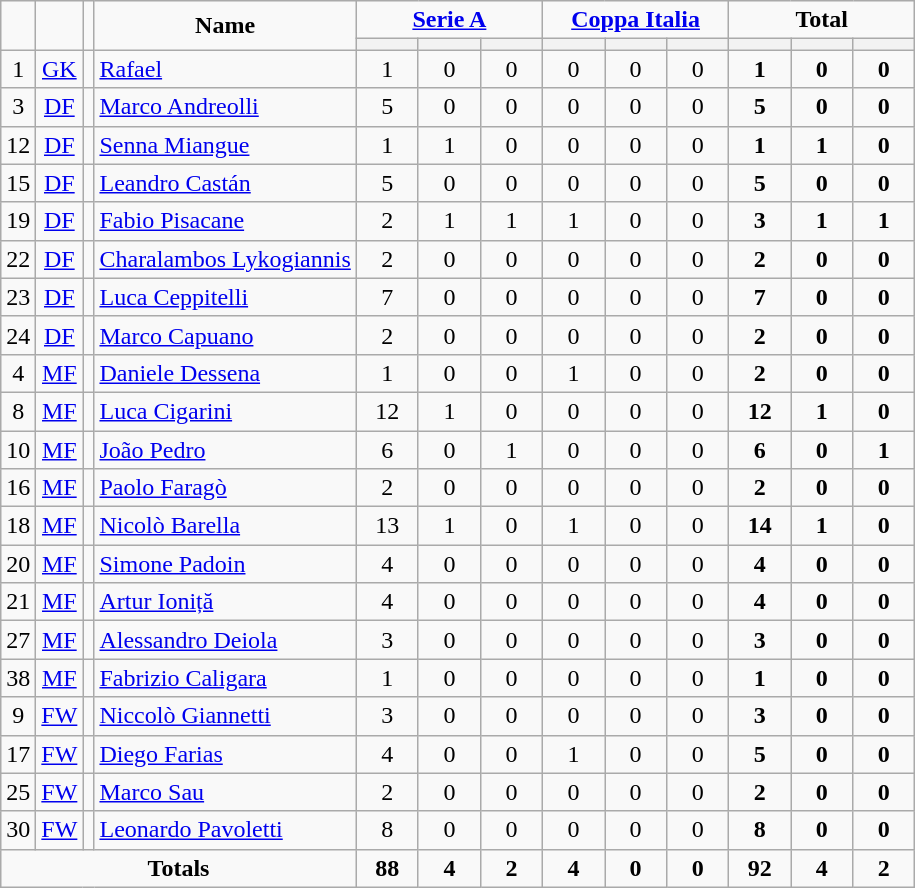<table class="wikitable" style="text-align:center;">
<tr>
<td rowspan="2" !width=15><strong></strong></td>
<td rowspan="2" !width=15><strong></strong></td>
<td rowspan="2" !width=15><strong></strong></td>
<td rowspan="2" !width=120><strong>Name</strong></td>
<td colspan="3"><strong><a href='#'>Serie A</a></strong></td>
<td colspan="3"><strong><a href='#'>Coppa Italia</a></strong></td>
<td colspan="3"><strong>Total</strong></td>
</tr>
<tr>
<th width=34; background:#fe9;"></th>
<th width=34; background:#fe9;"></th>
<th width=34; background:#ff8888;"></th>
<th width=34; background:#fe9;"></th>
<th width=34; background:#fe9;"></th>
<th width=34; background:#ff8888;"></th>
<th width=34; background:#fe9;"></th>
<th width=34; background:#fe9;"></th>
<th width=34; background:#ff8888;"></th>
</tr>
<tr>
<td>1</td>
<td><a href='#'>GK</a></td>
<td></td>
<td align=left><a href='#'>Rafael</a></td>
<td>1</td>
<td>0</td>
<td>0</td>
<td>0</td>
<td>0</td>
<td>0</td>
<td><strong>1</strong></td>
<td><strong>0</strong></td>
<td><strong>0</strong></td>
</tr>
<tr>
<td>3</td>
<td><a href='#'>DF</a></td>
<td></td>
<td align=left><a href='#'>Marco Andreolli</a></td>
<td>5</td>
<td>0</td>
<td>0</td>
<td>0</td>
<td>0</td>
<td>0</td>
<td><strong>5</strong></td>
<td><strong>0</strong></td>
<td><strong>0</strong></td>
</tr>
<tr>
<td>12</td>
<td><a href='#'>DF</a></td>
<td></td>
<td align=left><a href='#'>Senna Miangue</a></td>
<td>1</td>
<td>1</td>
<td>0</td>
<td>0</td>
<td>0</td>
<td>0</td>
<td><strong>1</strong></td>
<td><strong>1</strong></td>
<td><strong>0</strong></td>
</tr>
<tr>
<td>15</td>
<td><a href='#'>DF</a></td>
<td></td>
<td align=left><a href='#'>Leandro Castán</a></td>
<td>5</td>
<td>0</td>
<td>0</td>
<td>0</td>
<td>0</td>
<td>0</td>
<td><strong>5</strong></td>
<td><strong>0</strong></td>
<td><strong>0</strong></td>
</tr>
<tr>
<td>19</td>
<td><a href='#'>DF</a></td>
<td></td>
<td align=left><a href='#'>Fabio Pisacane</a></td>
<td>2</td>
<td>1</td>
<td>1</td>
<td>1</td>
<td>0</td>
<td>0</td>
<td><strong>3</strong></td>
<td><strong>1</strong></td>
<td><strong>1</strong></td>
</tr>
<tr>
<td>22</td>
<td><a href='#'>DF</a></td>
<td></td>
<td align=left><a href='#'>Charalambos Lykogiannis</a></td>
<td>2</td>
<td>0</td>
<td>0</td>
<td>0</td>
<td>0</td>
<td>0</td>
<td><strong>2</strong></td>
<td><strong>0</strong></td>
<td><strong>0</strong></td>
</tr>
<tr>
<td>23</td>
<td><a href='#'>DF</a></td>
<td></td>
<td align=left><a href='#'>Luca Ceppitelli</a></td>
<td>7</td>
<td>0</td>
<td>0</td>
<td>0</td>
<td>0</td>
<td>0</td>
<td><strong>7</strong></td>
<td><strong>0</strong></td>
<td><strong>0</strong></td>
</tr>
<tr>
<td>24</td>
<td><a href='#'>DF</a></td>
<td></td>
<td align=left><a href='#'>Marco Capuano</a></td>
<td>2</td>
<td>0</td>
<td>0</td>
<td>0</td>
<td>0</td>
<td>0</td>
<td><strong>2</strong></td>
<td><strong>0</strong></td>
<td><strong>0</strong></td>
</tr>
<tr>
<td>4</td>
<td><a href='#'>MF</a></td>
<td></td>
<td align=left><a href='#'>Daniele Dessena</a></td>
<td>1</td>
<td>0</td>
<td>0</td>
<td>1</td>
<td>0</td>
<td>0</td>
<td><strong>2</strong></td>
<td><strong>0</strong></td>
<td><strong>0</strong></td>
</tr>
<tr>
<td>8</td>
<td><a href='#'>MF</a></td>
<td></td>
<td align=left><a href='#'>Luca Cigarini</a></td>
<td>12</td>
<td>1</td>
<td>0</td>
<td>0</td>
<td>0</td>
<td>0</td>
<td><strong>12</strong></td>
<td><strong>1</strong></td>
<td><strong>0</strong></td>
</tr>
<tr>
<td>10</td>
<td><a href='#'>MF</a></td>
<td></td>
<td align=left><a href='#'>João Pedro</a></td>
<td>6</td>
<td>0</td>
<td>1</td>
<td>0</td>
<td>0</td>
<td>0</td>
<td><strong>6</strong></td>
<td><strong>0</strong></td>
<td><strong>1</strong></td>
</tr>
<tr>
<td>16</td>
<td><a href='#'>MF</a></td>
<td></td>
<td align=left><a href='#'>Paolo Faragò</a></td>
<td>2</td>
<td>0</td>
<td>0</td>
<td>0</td>
<td>0</td>
<td>0</td>
<td><strong>2</strong></td>
<td><strong>0</strong></td>
<td><strong>0</strong></td>
</tr>
<tr>
<td>18</td>
<td><a href='#'>MF</a></td>
<td></td>
<td align=left><a href='#'>Nicolò Barella</a></td>
<td>13</td>
<td>1</td>
<td>0</td>
<td>1</td>
<td>0</td>
<td>0</td>
<td><strong>14</strong></td>
<td><strong>1</strong></td>
<td><strong>0</strong></td>
</tr>
<tr>
<td>20</td>
<td><a href='#'>MF</a></td>
<td></td>
<td align=left><a href='#'>Simone Padoin</a></td>
<td>4</td>
<td>0</td>
<td>0</td>
<td>0</td>
<td>0</td>
<td>0</td>
<td><strong>4</strong></td>
<td><strong>0</strong></td>
<td><strong>0</strong></td>
</tr>
<tr>
<td>21</td>
<td><a href='#'>MF</a></td>
<td></td>
<td align=left><a href='#'>Artur Ioniță</a></td>
<td>4</td>
<td>0</td>
<td>0</td>
<td>0</td>
<td>0</td>
<td>0</td>
<td><strong>4</strong></td>
<td><strong>0</strong></td>
<td><strong>0</strong></td>
</tr>
<tr>
<td>27</td>
<td><a href='#'>MF</a></td>
<td></td>
<td align=left><a href='#'>Alessandro Deiola</a></td>
<td>3</td>
<td>0</td>
<td>0</td>
<td>0</td>
<td>0</td>
<td>0</td>
<td><strong>3</strong></td>
<td><strong>0</strong></td>
<td><strong>0</strong></td>
</tr>
<tr>
<td>38</td>
<td><a href='#'>MF</a></td>
<td></td>
<td align=left><a href='#'>Fabrizio Caligara</a></td>
<td>1</td>
<td>0</td>
<td>0</td>
<td>0</td>
<td>0</td>
<td>0</td>
<td><strong>1</strong></td>
<td><strong>0</strong></td>
<td><strong>0</strong></td>
</tr>
<tr>
<td>9</td>
<td><a href='#'>FW</a></td>
<td></td>
<td align=left><a href='#'>Niccolò Giannetti</a></td>
<td>3</td>
<td>0</td>
<td>0</td>
<td>0</td>
<td>0</td>
<td>0</td>
<td><strong>3</strong></td>
<td><strong>0</strong></td>
<td><strong>0</strong></td>
</tr>
<tr>
<td>17</td>
<td><a href='#'>FW</a></td>
<td></td>
<td align=left><a href='#'>Diego Farias</a></td>
<td>4</td>
<td>0</td>
<td>0</td>
<td>1</td>
<td>0</td>
<td>0</td>
<td><strong>5</strong></td>
<td><strong>0</strong></td>
<td><strong>0</strong></td>
</tr>
<tr>
<td>25</td>
<td><a href='#'>FW</a></td>
<td></td>
<td align=left><a href='#'>Marco Sau</a></td>
<td>2</td>
<td>0</td>
<td>0</td>
<td>0</td>
<td>0</td>
<td>0</td>
<td><strong>2</strong></td>
<td><strong>0</strong></td>
<td><strong>0</strong></td>
</tr>
<tr>
<td>30</td>
<td><a href='#'>FW</a></td>
<td></td>
<td align=left><a href='#'>Leonardo Pavoletti</a></td>
<td>8</td>
<td>0</td>
<td>0</td>
<td>0</td>
<td>0</td>
<td>0</td>
<td><strong>8</strong></td>
<td><strong>0</strong></td>
<td><strong>0</strong></td>
</tr>
<tr>
<td colspan=4><strong>Totals</strong></td>
<td><strong>88</strong></td>
<td><strong>4</strong></td>
<td><strong>2</strong></td>
<td><strong>4</strong></td>
<td><strong>0</strong></td>
<td><strong>0</strong></td>
<td><strong>92</strong></td>
<td><strong>4</strong></td>
<td><strong>2</strong></td>
</tr>
</table>
